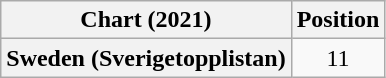<table class="wikitable plainrowheaders" style="text-align:center">
<tr>
<th scope="col">Chart (2021)</th>
<th scope="col">Position</th>
</tr>
<tr>
<th scope="row">Sweden (Sverigetopplistan)</th>
<td>11</td>
</tr>
</table>
